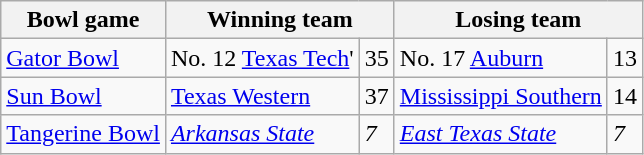<table class="wikitable">
<tr>
<th>Bowl game</th>
<th colspan="2">Winning team</th>
<th colspan="2">Losing team</th>
</tr>
<tr>
<td><a href='#'>Gator Bowl</a></td>
<td>No. 12 <a href='#'>Texas Tech</a>'</td>
<td>35</td>
<td>No. 17 <a href='#'>Auburn</a></td>
<td>13</td>
</tr>
<tr>
<td><a href='#'>Sun Bowl</a></td>
<td><a href='#'>Texas Western</a></td>
<td>37</td>
<td><a href='#'>Mississippi Southern</a></td>
<td>14</td>
</tr>
<tr>
<td><a href='#'>Tangerine Bowl</a></td>
<td><em><a href='#'>Arkansas State</a></em></td>
<td><em>7</em></td>
<td><em><a href='#'>East Texas State</a></em></td>
<td><em>7</em></td>
</tr>
</table>
